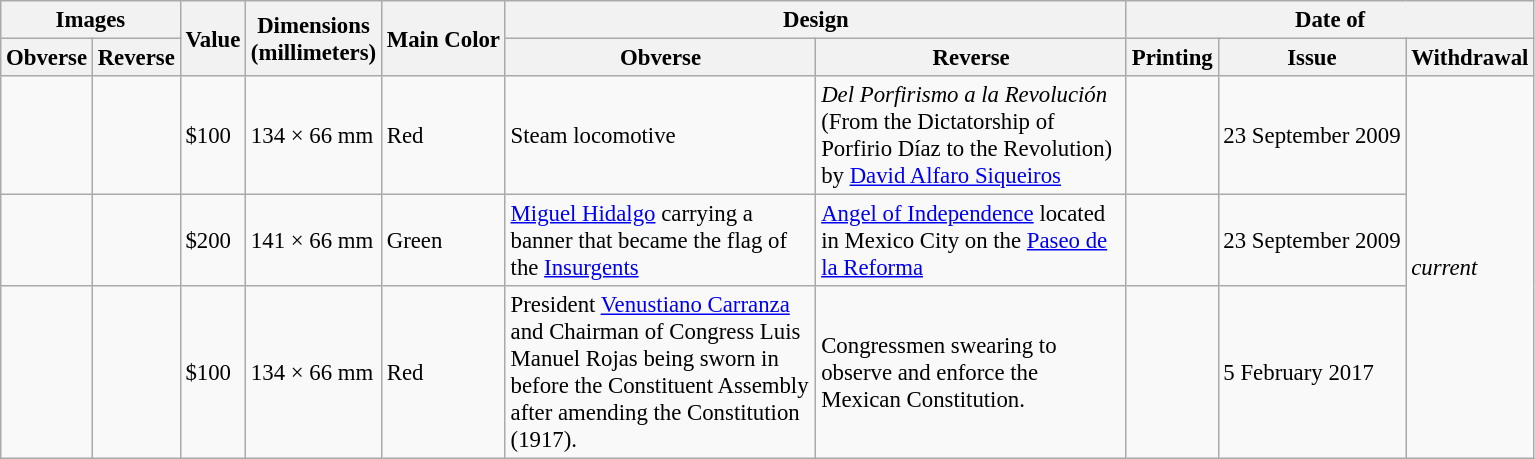<table class="wikitable" style="font-size: 95%">
<tr>
<th colspan=2>Images</th>
<th rowspan="2">Value</th>
<th rowspan="2">Dimensions<br>(millimeters)</th>
<th rowspan="2">Main Color</th>
<th colspan="2">Design</th>
<th colspan="3">Date of</th>
</tr>
<tr>
<th>Obverse</th>
<th>Reverse</th>
<th width=200>Obverse</th>
<th width=200>Reverse</th>
<th>Printing</th>
<th>Issue</th>
<th>Withdrawal</th>
</tr>
<tr>
<td></td>
<td></td>
<td>$100</td>
<td>134 × 66 mm</td>
<td>Red</td>
<td>Steam locomotive</td>
<td><em>Del Porfirismo a la Revolución</em> (From the Dictatorship of Porfirio Díaz to the Revolution) by <a href='#'>David Alfaro Siqueiros</a></td>
<td></td>
<td>23 September 2009</td>
<td rowspan="3"><em>current</em></td>
</tr>
<tr>
<td style="text-align:center;"></td>
<td style="text-align:center;"></td>
<td>$200</td>
<td>141 × 66 mm</td>
<td>Green</td>
<td><a href='#'>Miguel Hidalgo</a> carrying a banner that became the flag of the <a href='#'>Insurgents</a></td>
<td><a href='#'>Angel of Independence</a> located in Mexico City on the <a href='#'>Paseo de la Reforma</a></td>
<td></td>
<td>23 September 2009</td>
</tr>
<tr>
<td></td>
<td></td>
<td>$100</td>
<td>134 × 66 mm</td>
<td>Red</td>
<td>President <a href='#'>Venustiano Carranza</a> and Chairman of Congress Luis Manuel Rojas being sworn in before the Constituent Assembly after amending the Constitution (1917).</td>
<td>Congressmen swearing to observe and enforce the Mexican Constitution.</td>
<td></td>
<td>5 February 2017</td>
</tr>
</table>
